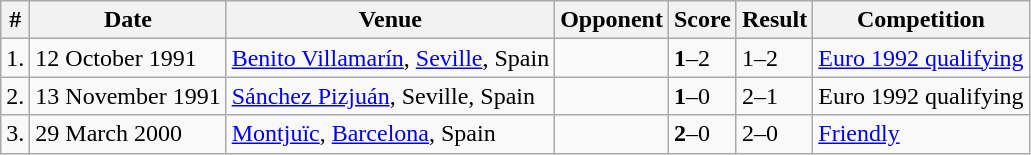<table class="wikitable">
<tr>
<th>#</th>
<th>Date</th>
<th>Venue</th>
<th>Opponent</th>
<th>Score</th>
<th>Result</th>
<th>Competition</th>
</tr>
<tr>
<td>1.</td>
<td>12 October 1991</td>
<td><a href='#'>Benito Villamarín</a>, <a href='#'>Seville</a>, Spain</td>
<td></td>
<td><strong>1</strong>–2</td>
<td>1–2</td>
<td><a href='#'>Euro 1992 qualifying</a></td>
</tr>
<tr>
<td>2.</td>
<td>13 November 1991</td>
<td><a href='#'>Sánchez Pizjuán</a>, Seville, Spain</td>
<td></td>
<td><strong>1</strong>–0</td>
<td>2–1</td>
<td>Euro 1992 qualifying</td>
</tr>
<tr>
<td>3.</td>
<td>29 March 2000</td>
<td><a href='#'>Montjuïc</a>, <a href='#'>Barcelona</a>, Spain</td>
<td></td>
<td><strong>2</strong>–0</td>
<td>2–0</td>
<td><a href='#'>Friendly</a></td>
</tr>
</table>
